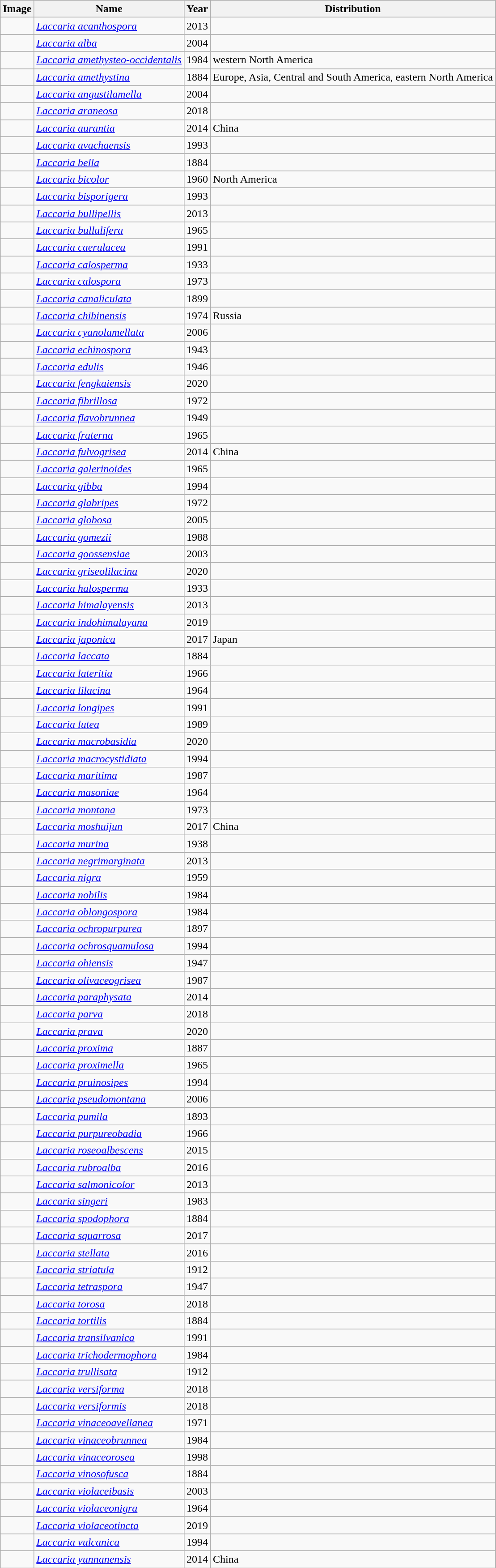<table class="wikitable sortable">
<tr>
<th>Image</th>
<th>Name</th>
<th>Year</th>
<th>Distribution</th>
</tr>
<tr>
<td></td>
<td><em><a href='#'>Laccaria acanthospora</a></em> </td>
<td>2013</td>
<td></td>
</tr>
<tr>
<td></td>
<td><em><a href='#'>Laccaria alba</a></em> </td>
<td>2004</td>
<td></td>
</tr>
<tr>
<td></td>
<td><em><a href='#'>Laccaria amethysteo-occidentalis</a></em> </td>
<td>1984</td>
<td>western North America</td>
</tr>
<tr>
<td></td>
<td><em><a href='#'>Laccaria amethystina</a></em> </td>
<td>1884</td>
<td>Europe, Asia, Central and South America, eastern North America</td>
</tr>
<tr>
<td></td>
<td><em><a href='#'>Laccaria angustilamella</a></em> </td>
<td>2004</td>
<td></td>
</tr>
<tr>
<td></td>
<td><em><a href='#'>Laccaria araneosa</a></em> </td>
<td>2018</td>
<td></td>
</tr>
<tr>
<td></td>
<td><em><a href='#'>Laccaria aurantia</a></em> </td>
<td>2014</td>
<td>China</td>
</tr>
<tr>
<td></td>
<td><em><a href='#'>Laccaria avachaensis</a></em> </td>
<td>1993</td>
<td></td>
</tr>
<tr>
<td></td>
<td><em><a href='#'>Laccaria bella</a></em> </td>
<td>1884</td>
<td></td>
</tr>
<tr>
<td></td>
<td><em><a href='#'>Laccaria bicolor</a></em>  </td>
<td>1960</td>
<td>North America</td>
</tr>
<tr>
<td></td>
<td><em><a href='#'>Laccaria bisporigera</a></em> </td>
<td>1993</td>
<td></td>
</tr>
<tr>
<td></td>
<td><em><a href='#'>Laccaria bullipellis</a></em> </td>
<td>2013</td>
<td></td>
</tr>
<tr>
<td></td>
<td><em><a href='#'>Laccaria bullulifera</a></em> </td>
<td>1965</td>
<td></td>
</tr>
<tr>
<td></td>
<td><em><a href='#'>Laccaria caerulacea</a></em> </td>
<td>1991</td>
<td></td>
</tr>
<tr>
<td></td>
<td><em><a href='#'>Laccaria calosperma</a></em> </td>
<td>1933</td>
<td></td>
</tr>
<tr>
<td></td>
<td><em><a href='#'>Laccaria calospora</a></em> </td>
<td>1973</td>
<td></td>
</tr>
<tr>
<td></td>
<td><em><a href='#'>Laccaria canaliculata</a></em> </td>
<td>1899</td>
<td></td>
</tr>
<tr>
<td></td>
<td><em><a href='#'>Laccaria chibinensis</a></em> </td>
<td>1974</td>
<td>Russia</td>
</tr>
<tr>
<td></td>
<td><em><a href='#'>Laccaria cyanolamellata</a></em> </td>
<td>2006</td>
<td></td>
</tr>
<tr>
<td></td>
<td><em><a href='#'>Laccaria echinospora</a></em> </td>
<td>1943</td>
<td></td>
</tr>
<tr>
<td></td>
<td><em><a href='#'>Laccaria edulis</a></em> </td>
<td>1946</td>
<td></td>
</tr>
<tr>
<td></td>
<td><em><a href='#'>Laccaria fengkaiensis</a></em> </td>
<td>2020</td>
<td></td>
</tr>
<tr>
<td></td>
<td><em><a href='#'>Laccaria fibrillosa</a></em> </td>
<td>1972</td>
<td></td>
</tr>
<tr>
<td></td>
<td><em><a href='#'>Laccaria flavobrunnea</a></em> </td>
<td>1949</td>
<td></td>
</tr>
<tr>
<td></td>
<td><em><a href='#'>Laccaria fraterna</a></em>  </td>
<td>1965</td>
<td></td>
</tr>
<tr>
<td></td>
<td><em><a href='#'>Laccaria fulvogrisea</a></em> </td>
<td>2014</td>
<td>China</td>
</tr>
<tr>
<td></td>
<td><em><a href='#'>Laccaria galerinoides</a></em> </td>
<td>1965</td>
<td></td>
</tr>
<tr>
<td></td>
<td><em><a href='#'>Laccaria gibba</a></em> </td>
<td>1994</td>
<td></td>
</tr>
<tr>
<td></td>
<td><em><a href='#'>Laccaria glabripes</a></em> </td>
<td>1972</td>
<td></td>
</tr>
<tr>
<td></td>
<td><em><a href='#'>Laccaria globosa</a></em> </td>
<td>2005</td>
<td></td>
</tr>
<tr>
<td></td>
<td><em><a href='#'>Laccaria gomezii</a></em> </td>
<td>1988</td>
<td></td>
</tr>
<tr>
<td></td>
<td><em><a href='#'>Laccaria goossensiae</a></em> </td>
<td>2003</td>
<td></td>
</tr>
<tr>
<td></td>
<td><em><a href='#'>Laccaria griseolilacina</a></em> </td>
<td>2020</td>
<td></td>
</tr>
<tr>
<td></td>
<td><em><a href='#'>Laccaria halosperma</a></em> </td>
<td>1933</td>
<td></td>
</tr>
<tr>
<td></td>
<td><em><a href='#'>Laccaria himalayensis</a></em> </td>
<td>2013</td>
<td></td>
</tr>
<tr>
<td></td>
<td><em><a href='#'>Laccaria indohimalayana</a></em> </td>
<td>2019</td>
<td></td>
</tr>
<tr>
<td></td>
<td><em><a href='#'>Laccaria japonica</a></em> </td>
<td>2017</td>
<td>Japan</td>
</tr>
<tr>
<td></td>
<td><em><a href='#'>Laccaria laccata</a></em> </td>
<td>1884</td>
<td></td>
</tr>
<tr>
<td></td>
<td><em><a href='#'>Laccaria lateritia</a></em> </td>
<td>1966</td>
<td></td>
</tr>
<tr>
<td></td>
<td><em><a href='#'>Laccaria lilacina</a></em> </td>
<td>1964</td>
<td></td>
</tr>
<tr>
<td></td>
<td><em><a href='#'>Laccaria longipes</a></em> </td>
<td>1991</td>
<td></td>
</tr>
<tr>
<td></td>
<td><em><a href='#'>Laccaria lutea</a></em> </td>
<td>1989</td>
<td></td>
</tr>
<tr>
<td></td>
<td><em><a href='#'>Laccaria macrobasidia</a></em> </td>
<td>2020</td>
<td></td>
</tr>
<tr>
<td></td>
<td><em><a href='#'>Laccaria macrocystidiata</a></em> </td>
<td>1994</td>
<td></td>
</tr>
<tr>
<td></td>
<td><em><a href='#'>Laccaria maritima</a></em>  </td>
<td>1987</td>
<td></td>
</tr>
<tr>
<td></td>
<td><em><a href='#'>Laccaria masoniae</a></em> </td>
<td>1964</td>
<td></td>
</tr>
<tr>
<td></td>
<td><em><a href='#'>Laccaria montana</a></em> </td>
<td>1973</td>
<td></td>
</tr>
<tr>
<td></td>
<td><em><a href='#'>Laccaria moshuijun</a></em> </td>
<td>2017</td>
<td>China</td>
</tr>
<tr>
<td></td>
<td><em><a href='#'>Laccaria murina</a></em> </td>
<td>1938</td>
<td></td>
</tr>
<tr>
<td></td>
<td><em><a href='#'>Laccaria negrimarginata</a></em> </td>
<td>2013</td>
<td></td>
</tr>
<tr>
<td></td>
<td><em><a href='#'>Laccaria nigra</a></em> </td>
<td>1959</td>
<td></td>
</tr>
<tr>
<td></td>
<td><em><a href='#'>Laccaria nobilis</a></em> </td>
<td>1984</td>
<td></td>
</tr>
<tr>
<td></td>
<td><em><a href='#'>Laccaria oblongospora</a></em> </td>
<td>1984</td>
<td></td>
</tr>
<tr>
<td></td>
<td><em><a href='#'>Laccaria ochropurpurea</a></em> </td>
<td>1897</td>
<td></td>
</tr>
<tr>
<td></td>
<td><em><a href='#'>Laccaria ochrosquamulosa</a></em> </td>
<td>1994</td>
<td></td>
</tr>
<tr>
<td></td>
<td><em><a href='#'>Laccaria ohiensis</a></em> </td>
<td>1947</td>
<td></td>
</tr>
<tr>
<td></td>
<td><em><a href='#'>Laccaria olivaceogrisea</a></em> </td>
<td>1987</td>
<td></td>
</tr>
<tr>
<td></td>
<td><em><a href='#'>Laccaria paraphysata</a></em> </td>
<td>2014</td>
<td></td>
</tr>
<tr>
<td></td>
<td><em><a href='#'>Laccaria parva</a></em> </td>
<td>2018</td>
<td></td>
</tr>
<tr>
<td></td>
<td><em><a href='#'>Laccaria prava</a></em> </td>
<td>2020</td>
<td></td>
</tr>
<tr>
<td></td>
<td><em><a href='#'>Laccaria proxima</a></em> </td>
<td>1887</td>
<td></td>
</tr>
<tr>
<td></td>
<td><em><a href='#'>Laccaria proximella</a></em> </td>
<td>1965</td>
<td></td>
</tr>
<tr>
<td></td>
<td><em><a href='#'>Laccaria pruinosipes</a></em> </td>
<td>1994</td>
<td></td>
</tr>
<tr>
<td></td>
<td><em><a href='#'>Laccaria pseudomontana</a></em> </td>
<td>2006</td>
<td></td>
</tr>
<tr>
<td></td>
<td><em><a href='#'>Laccaria pumila</a></em>  </td>
<td>1893</td>
<td></td>
</tr>
<tr>
<td></td>
<td><em><a href='#'>Laccaria purpureobadia</a></em> </td>
<td>1966</td>
<td></td>
</tr>
<tr>
<td></td>
<td><em><a href='#'>Laccaria roseoalbescens</a></em> </td>
<td>2015</td>
<td></td>
</tr>
<tr>
<td></td>
<td><em><a href='#'>Laccaria rubroalba</a></em> </td>
<td>2016</td>
<td></td>
</tr>
<tr>
<td></td>
<td><em><a href='#'>Laccaria salmonicolor</a></em> </td>
<td>2013</td>
<td></td>
</tr>
<tr>
<td></td>
<td><em><a href='#'>Laccaria singeri</a></em> </td>
<td>1983</td>
<td></td>
</tr>
<tr>
<td></td>
<td><em><a href='#'>Laccaria spodophora</a></em> </td>
<td>1884</td>
<td></td>
</tr>
<tr>
<td></td>
<td><em><a href='#'>Laccaria squarrosa</a></em> </td>
<td>2017</td>
<td></td>
</tr>
<tr>
<td></td>
<td><em><a href='#'>Laccaria stellata</a></em> </td>
<td>2016</td>
<td></td>
</tr>
<tr>
<td></td>
<td><em><a href='#'>Laccaria striatula</a></em> </td>
<td>1912</td>
<td></td>
</tr>
<tr>
<td></td>
<td><em><a href='#'>Laccaria tetraspora</a></em> </td>
<td>1947</td>
<td></td>
</tr>
<tr>
<td></td>
<td><em><a href='#'>Laccaria torosa</a></em> </td>
<td>2018</td>
<td></td>
</tr>
<tr>
<td></td>
<td><em><a href='#'>Laccaria tortilis</a></em>  </td>
<td>1884</td>
<td></td>
</tr>
<tr>
<td></td>
<td><em><a href='#'>Laccaria transilvanica</a></em> </td>
<td>1991</td>
<td></td>
</tr>
<tr>
<td></td>
<td><em><a href='#'>Laccaria trichodermophora</a></em> </td>
<td>1984</td>
<td></td>
</tr>
<tr>
<td></td>
<td><em><a href='#'>Laccaria trullisata</a></em> </td>
<td>1912</td>
<td></td>
</tr>
<tr>
<td></td>
<td><em><a href='#'>Laccaria versiforma</a></em> </td>
<td>2018</td>
<td></td>
</tr>
<tr>
<td></td>
<td><em><a href='#'>Laccaria versiformis</a></em> </td>
<td>2018</td>
<td></td>
</tr>
<tr>
<td></td>
<td><em><a href='#'>Laccaria vinaceoavellanea</a></em> </td>
<td>1971</td>
<td></td>
</tr>
<tr>
<td></td>
<td><em><a href='#'>Laccaria vinaceobrunnea</a></em> </td>
<td>1984</td>
<td></td>
</tr>
<tr>
<td></td>
<td><em><a href='#'>Laccaria vinaceorosea</a></em> </td>
<td>1998</td>
<td></td>
</tr>
<tr>
<td></td>
<td><em><a href='#'>Laccaria vinosofusca</a></em> </td>
<td>1884</td>
<td></td>
</tr>
<tr>
<td></td>
<td><em><a href='#'>Laccaria violaceibasis</a></em> </td>
<td>2003</td>
<td></td>
</tr>
<tr>
<td></td>
<td><em><a href='#'>Laccaria violaceonigra</a></em> </td>
<td>1964</td>
<td></td>
</tr>
<tr>
<td></td>
<td><em><a href='#'>Laccaria violaceotincta</a></em> </td>
<td>2019</td>
<td></td>
</tr>
<tr>
<td></td>
<td><em><a href='#'>Laccaria vulcanica</a></em> </td>
<td>1994</td>
<td></td>
</tr>
<tr>
<td></td>
<td><em><a href='#'>Laccaria yunnanensis</a></em> </td>
<td>2014</td>
<td>China</td>
</tr>
</table>
